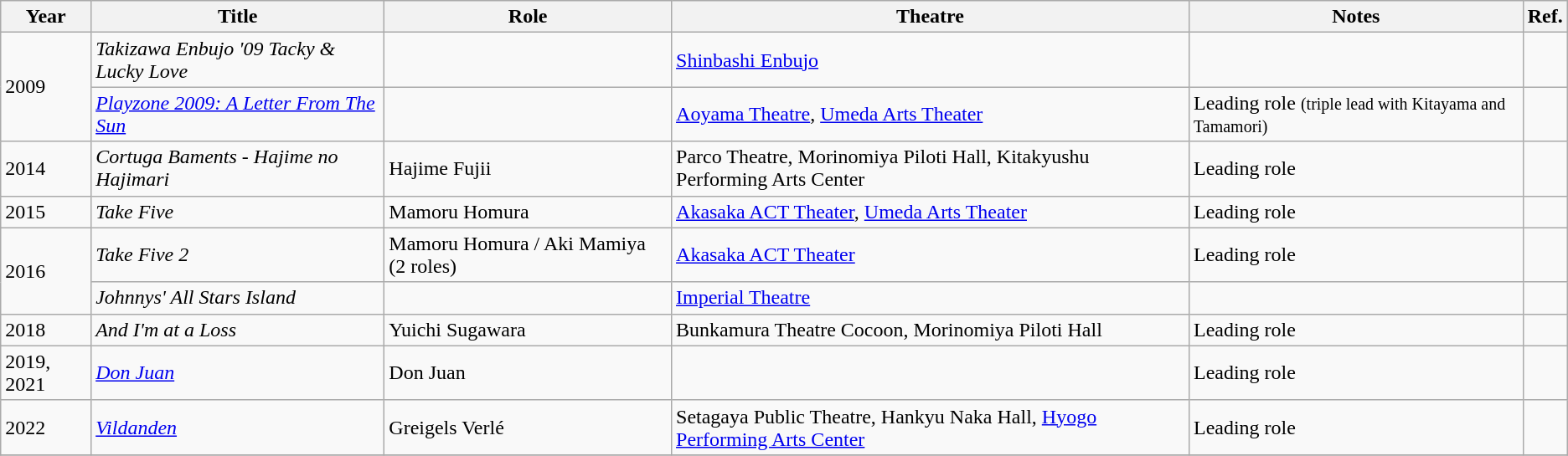<table class="wikitable sortable">
<tr>
<th>Year</th>
<th>Title</th>
<th>Role</th>
<th>Theatre</th>
<th>Notes</th>
<th>Ref.</th>
</tr>
<tr>
<td rowspan="2">2009</td>
<td><em>Takizawa Enbujo '09 Tacky & Lucky Love</em></td>
<td></td>
<td><a href='#'>Shinbashi Enbujo</a></td>
<td></td>
<td></td>
</tr>
<tr>
<td><em><a href='#'>Playzone 2009: A Letter From The Sun</a></em></td>
<td></td>
<td><a href='#'>Aoyama Theatre</a>, <a href='#'>Umeda Arts Theater</a></td>
<td>Leading role <small>(triple lead with Kitayama and Tamamori)</small></td>
<td></td>
</tr>
<tr>
<td>2014</td>
<td><em>Cortuga Baments - Hajime no Hajimari</em></td>
<td>Hajime Fujii</td>
<td>Parco Theatre, Morinomiya Piloti Hall, Kitakyushu Performing Arts Center</td>
<td>Leading role</td>
<td></td>
</tr>
<tr>
<td>2015</td>
<td><em>Take Five</em></td>
<td>Mamoru Homura</td>
<td><a href='#'>Akasaka ACT Theater</a>, <a href='#'>Umeda Arts Theater</a></td>
<td>Leading role</td>
<td></td>
</tr>
<tr>
<td rowspan="2">2016</td>
<td><em>Take Five 2</em></td>
<td>Mamoru Homura / Aki Mamiya (2 roles)</td>
<td><a href='#'>Akasaka ACT Theater</a></td>
<td>Leading role</td>
<td></td>
</tr>
<tr>
<td><em>Johnnys' All Stars Island</em></td>
<td></td>
<td><a href='#'>Imperial Theatre</a></td>
<td></td>
<td></td>
</tr>
<tr>
<td>2018</td>
<td><em>And I'm at a Loss</em></td>
<td>Yuichi Sugawara</td>
<td>Bunkamura Theatre Cocoon, Morinomiya Piloti Hall</td>
<td>Leading role</td>
<td></td>
</tr>
<tr>
<td>2019, 2021</td>
<td><em><a href='#'>Don Juan</a></em></td>
<td>Don Juan</td>
<td></td>
<td>Leading role</td>
<td></td>
</tr>
<tr>
<td>2022</td>
<td><em><a href='#'>Vildanden</a></em></td>
<td>Greigels Verlé</td>
<td>Setagaya Public Theatre, Hankyu Naka Hall, <a href='#'>Hyogo Performing Arts Center</a></td>
<td>Leading role</td>
<td></td>
</tr>
<tr>
</tr>
</table>
